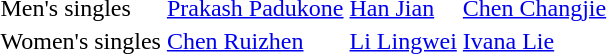<table>
<tr>
<td>Men's singles</td>
<td> <a href='#'>Prakash Padukone</a></td>
<td> <a href='#'>Han Jian</a></td>
<td> <a href='#'>Chen Changjie</a></td>
</tr>
<tr>
<td>Women's singles</td>
<td> <a href='#'>Chen Ruizhen</a></td>
<td> <a href='#'>Li Lingwei</a></td>
<td> <a href='#'>Ivana Lie</a></td>
</tr>
</table>
